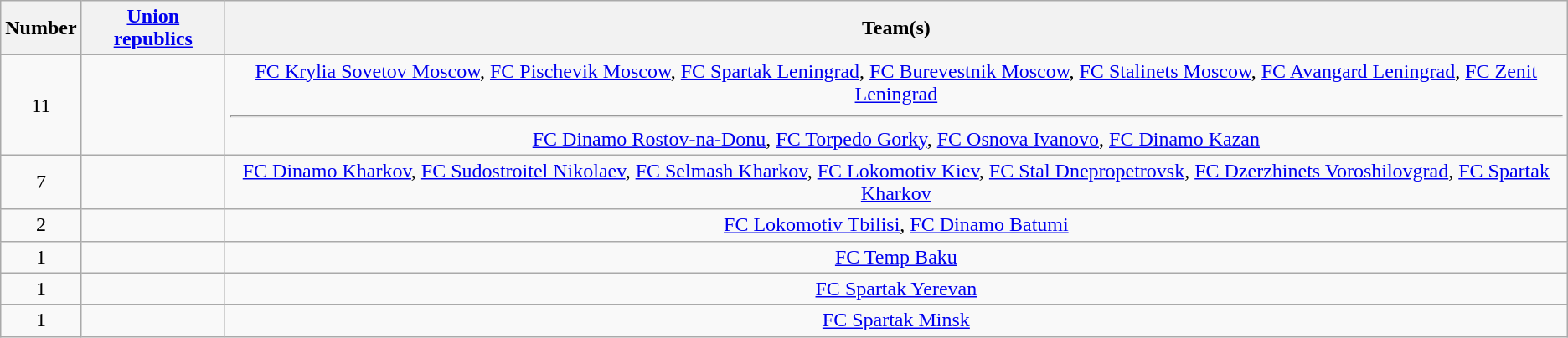<table class="wikitable" style="text-align:center">
<tr>
<th>Number</th>
<th><a href='#'>Union republics</a></th>
<th>Team(s)</th>
</tr>
<tr>
<td rowspan="1">11</td>
<td align="left"></td>
<td><a href='#'>FC Krylia Sovetov Moscow</a>, <a href='#'>FC Pischevik Moscow</a>, <a href='#'>FC Spartak Leningrad</a>, <a href='#'>FC Burevestnik Moscow</a>, <a href='#'>FC Stalinets Moscow</a>, <a href='#'>FC Avangard Leningrad</a>, <a href='#'>FC Zenit Leningrad</a><hr><a href='#'>FC Dinamo Rostov-na-Donu</a>, <a href='#'>FC Torpedo Gorky</a>, <a href='#'>FC Osnova Ivanovo</a>, <a href='#'>FC Dinamo Kazan</a></td>
</tr>
<tr>
<td rowspan="1">7</td>
<td align="left"></td>
<td><a href='#'>FC Dinamo Kharkov</a>, <a href='#'>FC Sudostroitel Nikolaev</a>, <a href='#'>FC Selmash Kharkov</a>, <a href='#'>FC Lokomotiv Kiev</a>, <a href='#'>FC Stal Dnepropetrovsk</a>, <a href='#'>FC Dzerzhinets Voroshilovgrad</a>, <a href='#'>FC Spartak Kharkov</a></td>
</tr>
<tr>
<td rowspan="1">2</td>
<td align="left"></td>
<td><a href='#'>FC Lokomotiv Tbilisi</a>, <a href='#'>FC Dinamo Batumi</a></td>
</tr>
<tr>
<td rowspan="1">1</td>
<td align="left"></td>
<td><a href='#'>FC Temp Baku</a></td>
</tr>
<tr>
<td rowspan="1">1</td>
<td align="left"></td>
<td><a href='#'>FC Spartak Yerevan</a></td>
</tr>
<tr>
<td rowspan="1">1</td>
<td align="left"></td>
<td><a href='#'>FC Spartak Minsk</a></td>
</tr>
</table>
